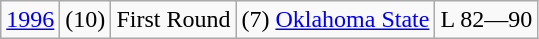<table class="wikitable">
<tr align="center">
<td><a href='#'>1996</a></td>
<td>(10)</td>
<td>First Round</td>
<td>(7) <a href='#'>Oklahoma State</a></td>
<td>L 82—90</td>
</tr>
</table>
